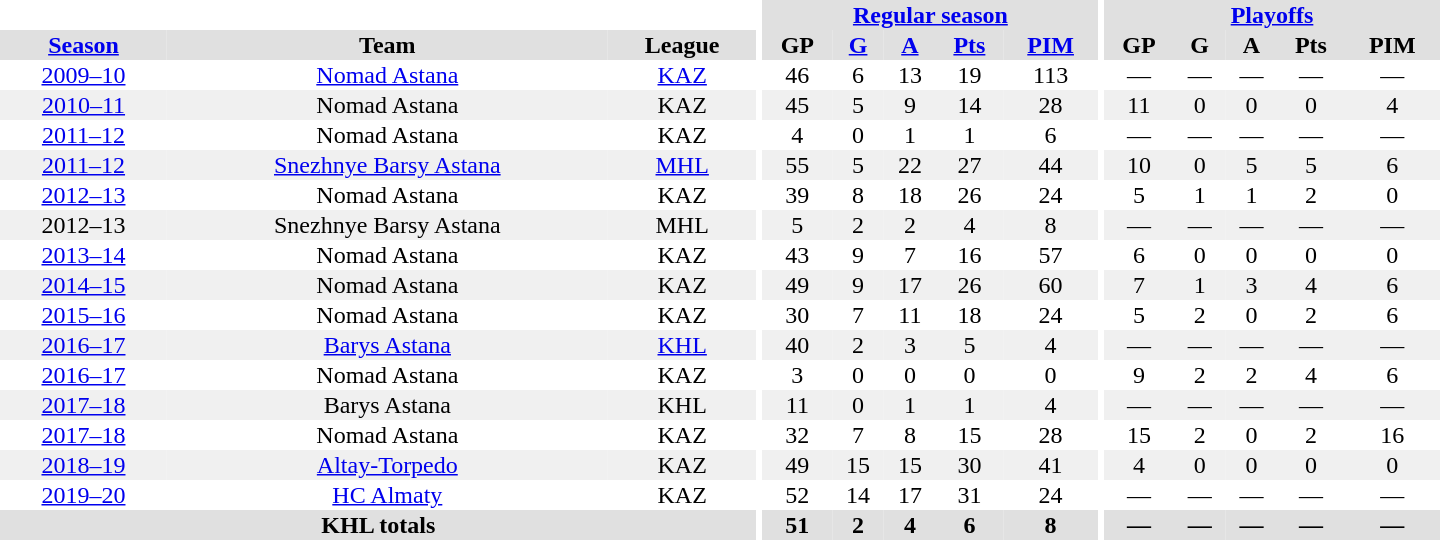<table border="0" cellpadding="1" cellspacing="0" style="text-align:center; width:60em">
<tr bgcolor="#e0e0e0">
<th colspan="3" bgcolor="#ffffff"></th>
<th rowspan="99" bgcolor="#ffffff"></th>
<th colspan="5"><a href='#'>Regular season</a></th>
<th rowspan="99" bgcolor="#ffffff"></th>
<th colspan="5"><a href='#'>Playoffs</a></th>
</tr>
<tr bgcolor="#e0e0e0">
<th><a href='#'>Season</a></th>
<th>Team</th>
<th>League</th>
<th>GP</th>
<th><a href='#'>G</a></th>
<th><a href='#'>A</a></th>
<th><a href='#'>Pts</a></th>
<th><a href='#'>PIM</a></th>
<th>GP</th>
<th>G</th>
<th>A</th>
<th>Pts</th>
<th>PIM</th>
</tr>
<tr>
<td><a href='#'>2009–10</a></td>
<td><a href='#'>Nomad Astana</a></td>
<td><a href='#'>KAZ</a></td>
<td>46</td>
<td>6</td>
<td>13</td>
<td>19</td>
<td>113</td>
<td>—</td>
<td>—</td>
<td>—</td>
<td>—</td>
<td>—</td>
</tr>
<tr bgcolor="#f0f0f0">
<td><a href='#'>2010–11</a></td>
<td>Nomad Astana</td>
<td>KAZ</td>
<td>45</td>
<td>5</td>
<td>9</td>
<td>14</td>
<td>28</td>
<td>11</td>
<td>0</td>
<td>0</td>
<td>0</td>
<td>4</td>
</tr>
<tr>
<td><a href='#'>2011–12</a></td>
<td>Nomad Astana</td>
<td>KAZ</td>
<td>4</td>
<td>0</td>
<td>1</td>
<td>1</td>
<td>6</td>
<td>—</td>
<td>—</td>
<td>—</td>
<td>—</td>
<td>—</td>
</tr>
<tr bgcolor="#f0f0f0">
<td><a href='#'>2011–12</a></td>
<td><a href='#'>Snezhnye Barsy Astana</a></td>
<td><a href='#'>MHL</a></td>
<td>55</td>
<td>5</td>
<td>22</td>
<td>27</td>
<td>44</td>
<td>10</td>
<td>0</td>
<td>5</td>
<td>5</td>
<td>6</td>
</tr>
<tr>
<td><a href='#'>2012–13</a></td>
<td>Nomad Astana</td>
<td>KAZ</td>
<td>39</td>
<td>8</td>
<td>18</td>
<td>26</td>
<td>24</td>
<td>5</td>
<td>1</td>
<td>1</td>
<td>2</td>
<td>0</td>
</tr>
<tr bgcolor="#f0f0f0">
<td 2012–13 MHL season>2012–13</td>
<td>Snezhnye Barsy Astana</td>
<td>MHL</td>
<td>5</td>
<td>2</td>
<td>2</td>
<td>4</td>
<td>8</td>
<td>—</td>
<td>—</td>
<td>—</td>
<td>—</td>
<td>—</td>
</tr>
<tr>
<td><a href='#'>2013–14</a></td>
<td>Nomad Astana</td>
<td>KAZ</td>
<td>43</td>
<td>9</td>
<td>7</td>
<td>16</td>
<td>57</td>
<td>6</td>
<td>0</td>
<td>0</td>
<td>0</td>
<td>0</td>
</tr>
<tr bgcolor="#f0f0f0">
<td><a href='#'>2014–15</a></td>
<td>Nomad Astana</td>
<td>KAZ</td>
<td>49</td>
<td>9</td>
<td>17</td>
<td>26</td>
<td>60</td>
<td>7</td>
<td>1</td>
<td>3</td>
<td>4</td>
<td>6</td>
</tr>
<tr>
<td><a href='#'>2015–16</a></td>
<td>Nomad Astana</td>
<td>KAZ</td>
<td>30</td>
<td>7</td>
<td>11</td>
<td>18</td>
<td>24</td>
<td>5</td>
<td>2</td>
<td>0</td>
<td>2</td>
<td>6</td>
</tr>
<tr bgcolor="#f0f0f0">
<td><a href='#'>2016–17</a></td>
<td><a href='#'>Barys Astana</a></td>
<td><a href='#'>KHL</a></td>
<td>40</td>
<td>2</td>
<td>3</td>
<td>5</td>
<td>4</td>
<td>—</td>
<td>—</td>
<td>—</td>
<td>—</td>
<td>—</td>
</tr>
<tr>
<td><a href='#'>2016–17</a></td>
<td>Nomad Astana</td>
<td>KAZ</td>
<td>3</td>
<td>0</td>
<td>0</td>
<td>0</td>
<td>0</td>
<td>9</td>
<td>2</td>
<td>2</td>
<td>4</td>
<td>6</td>
</tr>
<tr bgcolor="#f0f0f0">
<td><a href='#'>2017–18</a></td>
<td>Barys Astana</td>
<td>KHL</td>
<td>11</td>
<td>0</td>
<td>1</td>
<td>1</td>
<td>4</td>
<td>—</td>
<td>—</td>
<td>—</td>
<td>—</td>
<td>—</td>
</tr>
<tr>
<td><a href='#'>2017–18</a></td>
<td>Nomad Astana</td>
<td>KAZ</td>
<td>32</td>
<td>7</td>
<td>8</td>
<td>15</td>
<td>28</td>
<td>15</td>
<td>2</td>
<td>0</td>
<td>2</td>
<td>16</td>
</tr>
<tr bgcolor="#f0f0f0">
<td><a href='#'>2018–19</a></td>
<td><a href='#'>Altay-Torpedo</a></td>
<td>KAZ</td>
<td>49</td>
<td>15</td>
<td>15</td>
<td>30</td>
<td>41</td>
<td>4</td>
<td>0</td>
<td>0</td>
<td>0</td>
<td>0</td>
</tr>
<tr>
<td><a href='#'>2019–20</a></td>
<td><a href='#'>HC Almaty</a></td>
<td>KAZ</td>
<td>52</td>
<td>14</td>
<td>17</td>
<td>31</td>
<td>24</td>
<td>—</td>
<td>—</td>
<td>—</td>
<td>—</td>
<td>—</td>
</tr>
<tr style="background:#e0e0e0;">
<th colspan="3">KHL totals</th>
<th>51</th>
<th>2</th>
<th>4</th>
<th>6</th>
<th>8</th>
<th>—</th>
<th>—</th>
<th>—</th>
<th>—</th>
<th>—</th>
</tr>
</table>
